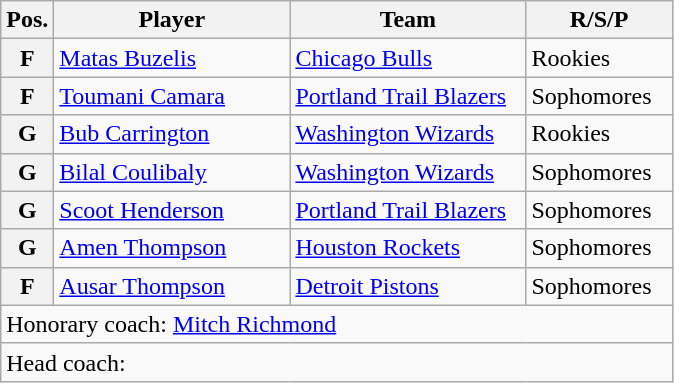<table class="wikitable">
<tr>
<th>Pos.</th>
<th style="width:150px;">Player</th>
<th width=150>Team</th>
<th width=90>R/S/P</th>
</tr>
<tr>
<th>F</th>
<td><a href='#'>Matas Buzelis</a></td>
<td><a href='#'>Chicago Bulls</a></td>
<td>Rookies</td>
</tr>
<tr>
<th>F</th>
<td><a href='#'>Toumani Camara</a></td>
<td><a href='#'>Portland Trail Blazers</a></td>
<td>Sophomores</td>
</tr>
<tr>
<th>G</th>
<td><a href='#'>Bub Carrington</a></td>
<td><a href='#'>Washington Wizards</a></td>
<td>Rookies</td>
</tr>
<tr>
<th>G</th>
<td><a href='#'>Bilal Coulibaly</a></td>
<td><a href='#'>Washington Wizards</a></td>
<td>Sophomores</td>
</tr>
<tr>
<th>G</th>
<td><a href='#'>Scoot Henderson</a></td>
<td><a href='#'>Portland Trail Blazers</a></td>
<td>Sophomores</td>
</tr>
<tr>
<th>G</th>
<td><a href='#'>Amen Thompson</a></td>
<td><a href='#'>Houston Rockets</a></td>
<td>Sophomores</td>
</tr>
<tr>
<th>F</th>
<td><a href='#'>Ausar Thompson</a></td>
<td><a href='#'>Detroit Pistons</a></td>
<td>Sophomores</td>
</tr>
<tr>
<td colspan="5">Honorary coach: <a href='#'>Mitch Richmond</a></td>
</tr>
<tr>
<td colspan="5">Head coach:</td>
</tr>
</table>
